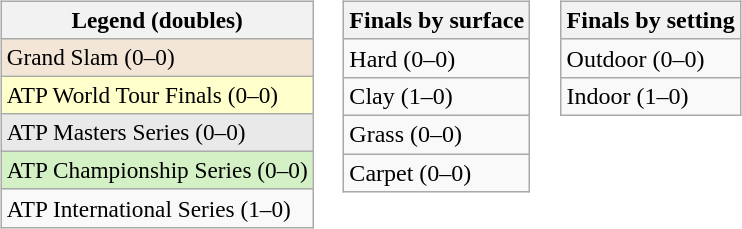<table>
<tr valign="top">
<td><br><table class=wikitable style=font-size:97%>
<tr>
<th>Legend (doubles)</th>
</tr>
<tr bgcolor=f3e6d7>
<td>Grand Slam (0–0)</td>
</tr>
<tr bgcolor=ffffcc>
<td>ATP World Tour Finals (0–0)</td>
</tr>
<tr bgcolor=e9e9e9>
<td>ATP Masters Series (0–0)</td>
</tr>
<tr style="background:#d4f1c5;">
<td>ATP Championship Series (0–0)</td>
</tr>
<tr>
<td>ATP International Series (1–0)</td>
</tr>
</table>
</td>
<td><br><table class="wikitable">
<tr>
<th>Finals by surface</th>
</tr>
<tr>
<td>Hard (0–0)</td>
</tr>
<tr>
<td>Clay (1–0)</td>
</tr>
<tr>
<td>Grass (0–0)</td>
</tr>
<tr>
<td>Carpet (0–0)</td>
</tr>
</table>
</td>
<td><br><table class="wikitable">
<tr>
<th>Finals by setting</th>
</tr>
<tr>
<td>Outdoor (0–0)</td>
</tr>
<tr>
<td>Indoor (1–0)</td>
</tr>
</table>
</td>
</tr>
</table>
